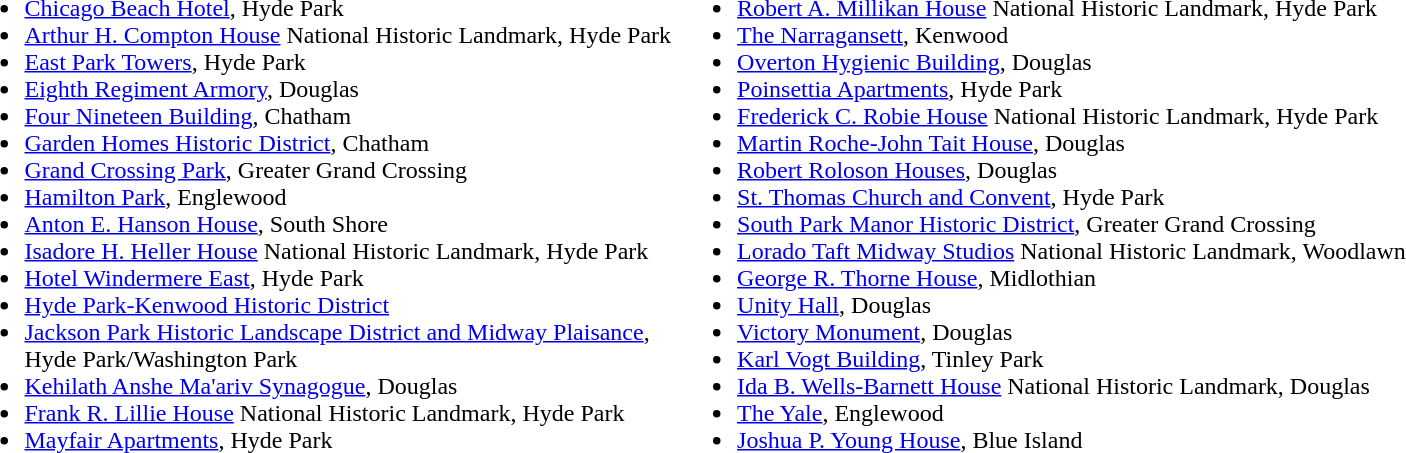<table>
<tr>
<td><br><ul><li><a href='#'>Chicago Beach Hotel</a>, Hyde Park</li><li><a href='#'>Arthur H. Compton House</a> National Historic Landmark, Hyde Park</li><li><a href='#'>East Park Towers</a>, Hyde Park</li><li><a href='#'>Eighth Regiment Armory</a>, Douglas</li><li><a href='#'>Four Nineteen Building</a>, Chatham</li><li><a href='#'>Garden Homes Historic District</a>, Chatham</li><li><a href='#'>Grand Crossing Park</a>, Greater Grand Crossing</li><li><a href='#'>Hamilton Park</a>, Englewood</li><li><a href='#'>Anton E. Hanson House</a>, South Shore</li><li><a href='#'>Isadore H. Heller House</a> National Historic Landmark, Hyde Park</li><li><a href='#'>Hotel Windermere East</a>, Hyde Park</li><li><a href='#'>Hyde Park-Kenwood Historic District</a></li><li><a href='#'>Jackson Park Historic Landscape District and Midway Plaisance</a>,<br>Hyde Park/Washington Park</li><li><a href='#'>Kehilath Anshe Ma'ariv Synagogue</a>, Douglas</li><li><a href='#'>Frank R. Lillie House</a> National Historic Landmark, Hyde Park</li><li><a href='#'>Mayfair Apartments</a>, Hyde Park</li></ul></td>
<td><br><ul><li><a href='#'>Robert A. Millikan House</a> National Historic Landmark, Hyde Park</li><li><a href='#'>The Narragansett</a>, Kenwood</li><li><a href='#'>Overton Hygienic Building</a>, Douglas</li><li><a href='#'>Poinsettia Apartments</a>, Hyde Park</li><li><a href='#'>Frederick C. Robie House</a> National Historic Landmark, Hyde Park</li><li><a href='#'>Martin Roche-John Tait House</a>, Douglas</li><li><a href='#'>Robert Roloson Houses</a>, Douglas</li><li><a href='#'>St. Thomas Church and Convent</a>, Hyde Park</li><li><a href='#'>South Park Manor Historic District</a>, Greater Grand Crossing</li><li><a href='#'>Lorado Taft Midway Studios</a> National Historic Landmark, Woodlawn</li><li><a href='#'>George R. Thorne House</a>, Midlothian</li><li><a href='#'>Unity Hall</a>, Douglas</li><li><a href='#'>Victory Monument</a>, Douglas</li><li><a href='#'>Karl Vogt Building</a>, Tinley Park</li><li><a href='#'>Ida B. Wells-Barnett House</a> National Historic Landmark, Douglas</li><li><a href='#'>The Yale</a>, Englewood</li><li><a href='#'>Joshua P. Young House</a>, Blue Island</li></ul></td>
</tr>
</table>
